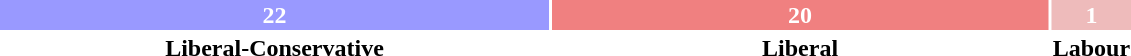<table style="width:60%; text-align:center;">
<tr style="color:white;">
<td style="background:#9999FF; width:51.16%;"><strong>22</strong></td>
<td style="background:#F08080; width:46.51%;"><strong>20</strong></td>
<td style="background:#EEBBBB; width:2.33%;"><strong>1</strong></td>
</tr>
<tr>
<td><span><strong>Liberal-Conservative</strong></span></td>
<td><span><strong>Liberal</strong></span></td>
<td><span><strong>Labour</strong></span></td>
</tr>
</table>
